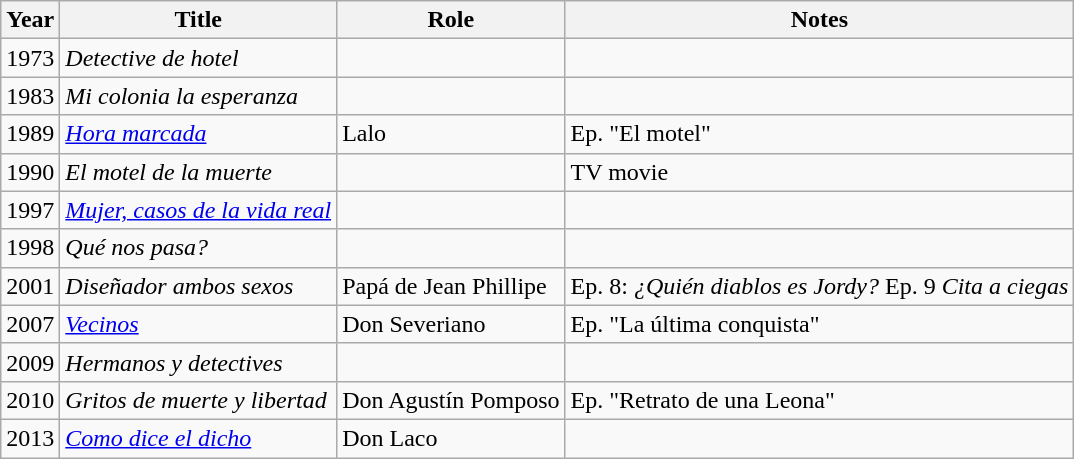<table class="wikitable sortable">
<tr>
<th>Year</th>
<th>Title</th>
<th>Role</th>
<th>Notes</th>
</tr>
<tr>
<td>1973</td>
<td><em>Detective de hotel</em></td>
<td></td>
<td></td>
</tr>
<tr>
<td>1983</td>
<td><em>Mi colonia la esperanza</em></td>
<td></td>
<td></td>
</tr>
<tr>
<td>1989</td>
<td><em><a href='#'>Hora marcada</a></em></td>
<td>Lalo</td>
<td>Ep. "El motel"</td>
</tr>
<tr>
<td>1990</td>
<td><em>El motel de la muerte</em></td>
<td></td>
<td>TV movie</td>
</tr>
<tr>
<td>1997</td>
<td><em><a href='#'>Mujer, casos de la vida real</a></em></td>
<td></td>
<td></td>
</tr>
<tr>
<td>1998</td>
<td><em>Qué nos pasa?</em></td>
<td></td>
<td></td>
</tr>
<tr>
<td>2001</td>
<td><em>Diseñador ambos sexos</em></td>
<td>Papá de Jean Phillipe</td>
<td>Ep. 8: <em>¿Quién diablos es Jordy?</em>  Ep. 9 <em>Cita a ciegas</em></td>
</tr>
<tr>
<td>2007</td>
<td><em><a href='#'>Vecinos</a></em></td>
<td>Don Severiano</td>
<td>Ep. "La última conquista"</td>
</tr>
<tr>
<td>2009</td>
<td><em>Hermanos y detectives</em></td>
<td></td>
<td></td>
</tr>
<tr>
<td>2010</td>
<td><em>Gritos de muerte y libertad</em></td>
<td>Don Agustín Pomposo</td>
<td>Ep. "Retrato de una Leona"</td>
</tr>
<tr>
<td>2013</td>
<td><em><a href='#'>Como dice el dicho</a></em></td>
<td>Don Laco</td>
<td></td>
</tr>
</table>
